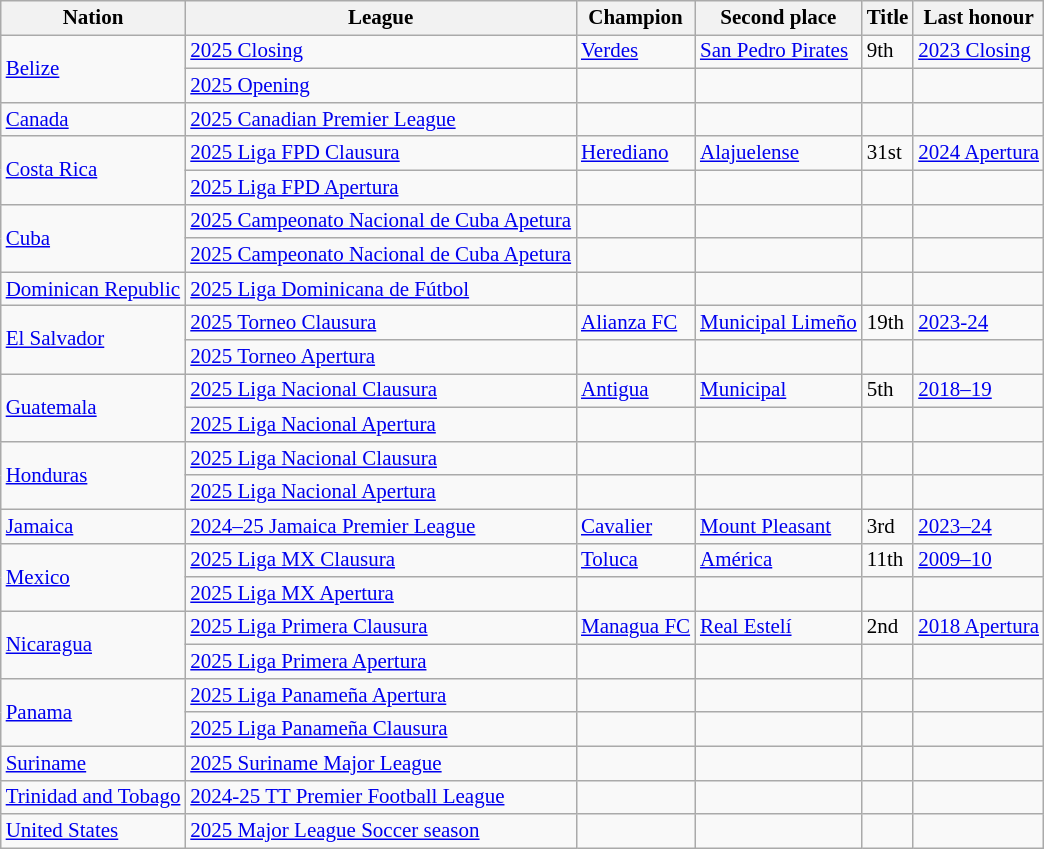<table class=wikitable style="font-size:14px">
<tr>
<th>Nation</th>
<th>League</th>
<th>Champion</th>
<th>Second place</th>
<th data-sort-type="number">Title</th>
<th>Last honour</th>
</tr>
<tr>
<td rowspan=2> <a href='#'>Belize</a></td>
<td><a href='#'>2025 Closing</a></td>
<td><a href='#'>Verdes</a></td>
<td><a href='#'>San Pedro Pirates</a></td>
<td>9th</td>
<td><a href='#'>2023 Closing</a></td>
</tr>
<tr>
<td><a href='#'>2025 Opening</a></td>
<td></td>
<td></td>
<td></td>
<td></td>
</tr>
<tr>
<td> <a href='#'>Canada</a></td>
<td><a href='#'>2025 Canadian Premier League</a></td>
<td></td>
<td></td>
<td></td>
<td></td>
</tr>
<tr>
<td rowspan=2> <a href='#'>Costa Rica</a></td>
<td><a href='#'>2025 Liga FPD Clausura</a></td>
<td><a href='#'>Herediano</a></td>
<td><a href='#'>Alajuelense</a></td>
<td>31st</td>
<td><a href='#'>2024 Apertura</a></td>
</tr>
<tr>
<td><a href='#'>2025 Liga FPD Apertura</a></td>
<td></td>
<td></td>
<td></td>
<td></td>
</tr>
<tr>
<td rowspan=2> <a href='#'>Cuba</a></td>
<td><a href='#'>2025 Campeonato Nacional de Cuba Apetura</a></td>
<td></td>
<td></td>
<td></td>
<td></td>
</tr>
<tr>
<td><a href='#'>2025 Campeonato Nacional de Cuba Apetura</a></td>
<td></td>
<td></td>
<td></td>
<td></td>
</tr>
<tr>
<td> <a href='#'>Dominican Republic</a></td>
<td><a href='#'>2025 Liga Dominicana de Fútbol</a></td>
<td></td>
<td></td>
<td></td>
<td></td>
</tr>
<tr>
<td rowspan=2> <a href='#'>El Salvador</a></td>
<td><a href='#'>2025 Torneo Clausura</a></td>
<td><a href='#'>Alianza FC</a></td>
<td><a href='#'>Municipal Limeño</a></td>
<td>19th</td>
<td><a href='#'>2023-24</a></td>
</tr>
<tr>
<td><a href='#'>2025 Torneo Apertura</a></td>
<td></td>
<td></td>
<td></td>
<td></td>
</tr>
<tr>
<td rowspan=2> <a href='#'>Guatemala</a></td>
<td><a href='#'>2025 Liga Nacional Clausura</a></td>
<td><a href='#'>Antigua</a></td>
<td><a href='#'>Municipal</a></td>
<td>5th</td>
<td><a href='#'>2018–19</a></td>
</tr>
<tr>
<td><a href='#'>2025 Liga Nacional Apertura</a></td>
<td></td>
<td></td>
<td></td>
<td></td>
</tr>
<tr>
<td rowspan=2> <a href='#'>Honduras</a></td>
<td><a href='#'>2025 Liga Nacional Clausura</a></td>
<td></td>
<td></td>
<td></td>
<td></td>
</tr>
<tr>
<td><a href='#'>2025 Liga Nacional Apertura</a></td>
<td></td>
<td></td>
<td></td>
<td></td>
</tr>
<tr>
<td> <a href='#'>Jamaica</a></td>
<td><a href='#'>2024–25 Jamaica Premier League</a></td>
<td><a href='#'>Cavalier</a></td>
<td><a href='#'>Mount Pleasant</a></td>
<td>3rd</td>
<td><a href='#'>2023–24</a></td>
</tr>
<tr>
<td rowspan=2> <a href='#'>Mexico</a></td>
<td><a href='#'>2025 Liga MX Clausura</a></td>
<td><a href='#'>Toluca</a></td>
<td><a href='#'>América</a></td>
<td>11th</td>
<td><a href='#'>2009–10</a></td>
</tr>
<tr>
<td><a href='#'>2025 Liga MX Apertura</a></td>
<td></td>
<td></td>
<td></td>
<td></td>
</tr>
<tr>
<td rowspan=2> <a href='#'>Nicaragua</a></td>
<td><a href='#'>2025 Liga Primera Clausura</a></td>
<td><a href='#'>Managua FC</a></td>
<td><a href='#'>Real Estelí</a></td>
<td>2nd</td>
<td><a href='#'>2018 Apertura</a></td>
</tr>
<tr>
<td><a href='#'>2025 Liga Primera Apertura</a></td>
<td></td>
<td></td>
<td></td>
<td></td>
</tr>
<tr>
<td rowspan=2> <a href='#'>Panama</a></td>
<td><a href='#'>2025 Liga Panameña Apertura</a></td>
<td></td>
<td></td>
<td></td>
<td></td>
</tr>
<tr>
<td><a href='#'>2025 Liga Panameña Clausura</a></td>
<td></td>
<td></td>
<td></td>
<td></td>
</tr>
<tr>
<td> <a href='#'>Suriname</a></td>
<td><a href='#'>2025 Suriname Major League</a></td>
<td></td>
<td></td>
<td></td>
<td></td>
</tr>
<tr>
<td> <a href='#'>Trinidad and Tobago</a></td>
<td><a href='#'>2024-25 TT Premier Football League</a></td>
<td></td>
<td></td>
<td></td>
<td></td>
</tr>
<tr>
<td> <a href='#'>United States</a></td>
<td><a href='#'>2025 Major League Soccer season</a></td>
<td></td>
<td></td>
<td></td>
<td></td>
</tr>
</table>
